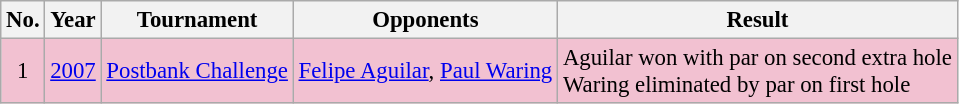<table class="wikitable" style="font-size:95%;">
<tr>
<th>No.</th>
<th>Year</th>
<th>Tournament</th>
<th>Opponents</th>
<th>Result</th>
</tr>
<tr style="background:#F2C1D1;">
<td align=center>1</td>
<td><a href='#'>2007</a></td>
<td><a href='#'>Postbank Challenge</a></td>
<td> <a href='#'>Felipe Aguilar</a>,  <a href='#'>Paul Waring</a></td>
<td>Aguilar won with par on second extra hole<br>Waring eliminated by par on first hole</td>
</tr>
</table>
